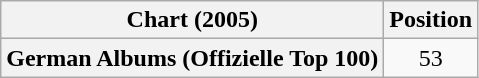<table class="wikitable plainrowheaders" style="text-align:center;">
<tr>
<th scope="col">Chart (2005)</th>
<th scope="col">Position</th>
</tr>
<tr>
<th scope="row">German Albums (Offizielle Top 100)</th>
<td>53</td>
</tr>
</table>
